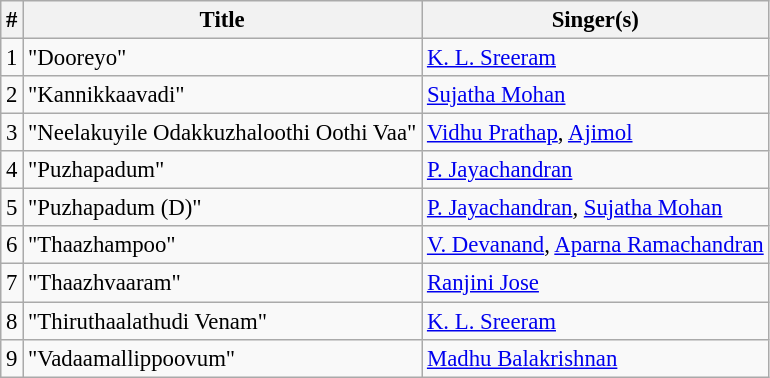<table class="wikitable" style="font-size:95%;">
<tr>
<th>#</th>
<th>Title</th>
<th>Singer(s)</th>
</tr>
<tr>
<td>1</td>
<td>"Dooreyo"</td>
<td><a href='#'>K. L. Sreeram</a></td>
</tr>
<tr>
<td>2</td>
<td>"Kannikkaavadi"</td>
<td><a href='#'>Sujatha Mohan</a></td>
</tr>
<tr>
<td>3</td>
<td>"Neelakuyile Odakkuzhaloothi Oothi Vaa"</td>
<td><a href='#'>Vidhu Prathap</a>, <a href='#'>Ajimol</a></td>
</tr>
<tr>
<td>4</td>
<td>"Puzhapadum"</td>
<td><a href='#'>P. Jayachandran</a></td>
</tr>
<tr>
<td>5</td>
<td>"Puzhapadum (D)"</td>
<td><a href='#'>P. Jayachandran</a>, <a href='#'>Sujatha Mohan</a></td>
</tr>
<tr>
<td>6</td>
<td>"Thaazhampoo"</td>
<td><a href='#'>V. Devanand</a>, <a href='#'>Aparna Ramachandran</a></td>
</tr>
<tr>
<td>7</td>
<td>"Thaazhvaaram"</td>
<td><a href='#'>Ranjini Jose</a></td>
</tr>
<tr>
<td>8</td>
<td>"Thiruthaalathudi Venam"</td>
<td><a href='#'>K. L. Sreeram</a></td>
</tr>
<tr>
<td>9</td>
<td>"Vadaamallippoovum"</td>
<td><a href='#'>Madhu Balakrishnan</a></td>
</tr>
</table>
